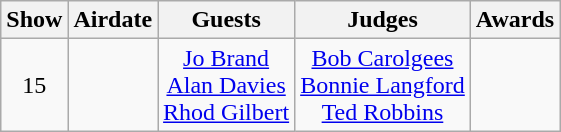<table class="wikitable" style="text-align:center;">
<tr>
<th>Show</th>
<th>Airdate</th>
<th>Guests</th>
<th>Judges</th>
<th>Awards</th>
</tr>
<tr>
<td>15</td>
<td></td>
<td><a href='#'>Jo Brand</a><br><a href='#'>Alan Davies</a><br><a href='#'>Rhod Gilbert</a></td>
<td><a href='#'>Bob Carolgees</a><br><a href='#'>Bonnie Langford</a><br><a href='#'>Ted Robbins</a></td>
<td></td>
</tr>
</table>
